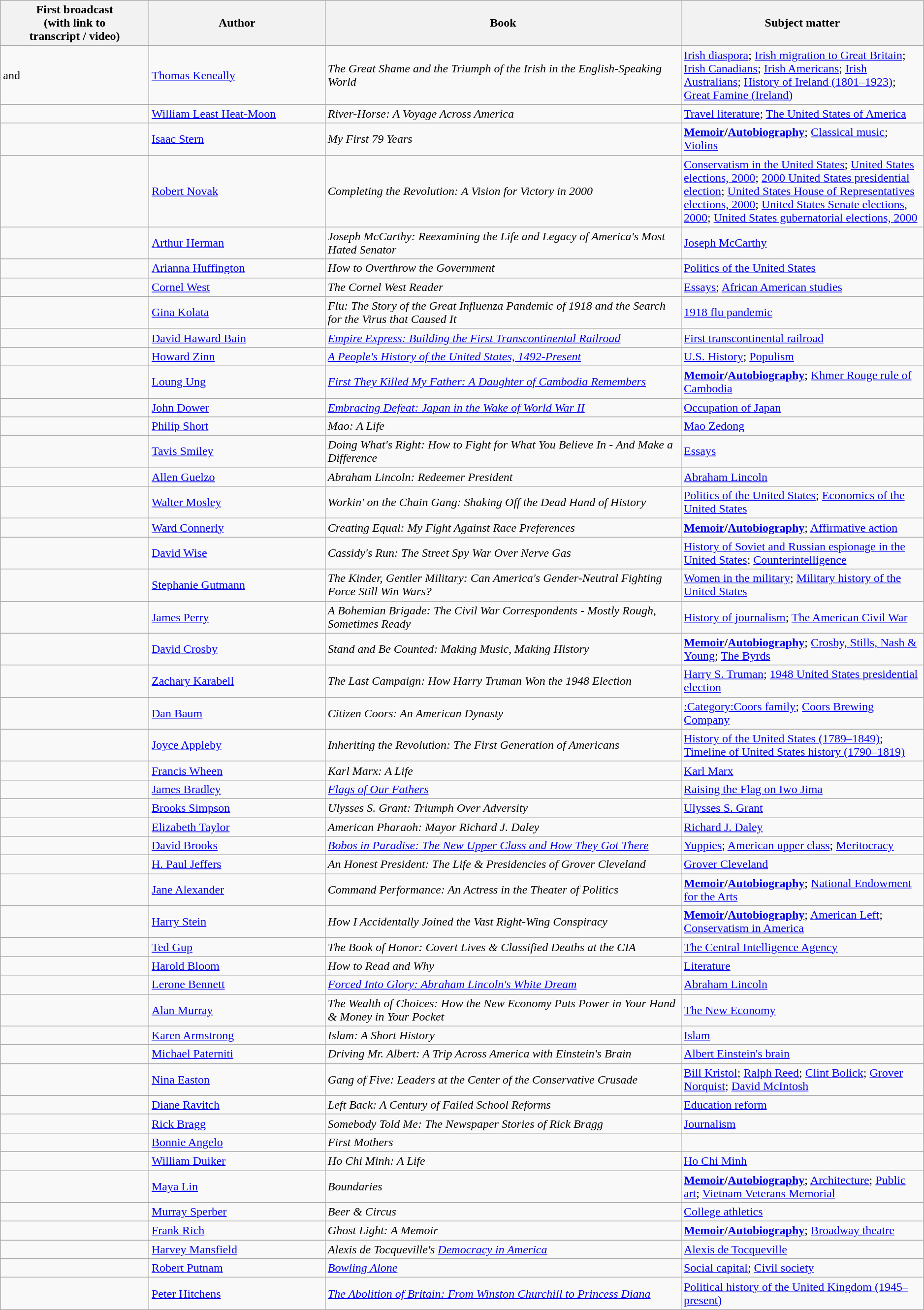<table class="wikitable" width="99%">
<tr>
<th width="100">First broadcast<br>(with link to<br>transcript / video)</th>
<th width="120">Author</th>
<th width="250">Book</th>
<th width="150">Subject matter</th>
</tr>
<tr>
<td> and </td>
<td><a href='#'>Thomas Keneally</a></td>
<td><em>The Great Shame and the Triumph of the Irish in the English-Speaking World</em></td>
<td><a href='#'>Irish diaspora</a>; <a href='#'>Irish migration to Great Britain</a>; <a href='#'>Irish Canadians</a>; <a href='#'>Irish Americans</a>; <a href='#'>Irish Australians</a>; <a href='#'>History of Ireland (1801–1923)</a>; <a href='#'>Great Famine (Ireland)</a></td>
</tr>
<tr>
<td></td>
<td><a href='#'>William Least Heat-Moon</a></td>
<td><em>River-Horse: A Voyage Across America</em></td>
<td><a href='#'>Travel literature</a>; <a href='#'>The United States of America</a></td>
</tr>
<tr>
<td></td>
<td><a href='#'>Isaac Stern</a></td>
<td><em>My First 79 Years</em></td>
<td><strong><a href='#'>Memoir</a>/<a href='#'>Autobiography</a></strong>; <a href='#'>Classical music</a>; <a href='#'>Violins</a></td>
</tr>
<tr>
<td></td>
<td><a href='#'>Robert Novak</a></td>
<td><em>Completing the Revolution: A Vision for Victory in 2000</em></td>
<td><a href='#'>Conservatism in the United States</a>; <a href='#'>United States elections, 2000</a>; <a href='#'>2000 United States presidential election</a>; <a href='#'>United States House of Representatives elections, 2000</a>; <a href='#'>United States Senate elections, 2000</a>; <a href='#'>United States gubernatorial elections, 2000</a></td>
</tr>
<tr>
<td></td>
<td><a href='#'>Arthur Herman</a></td>
<td><em>Joseph McCarthy: Reexamining the Life and Legacy of America's Most Hated Senator</em></td>
<td><a href='#'>Joseph McCarthy</a></td>
</tr>
<tr>
<td></td>
<td><a href='#'>Arianna Huffington</a></td>
<td><em>How to Overthrow the Government</em></td>
<td><a href='#'>Politics of the United States</a></td>
</tr>
<tr>
<td></td>
<td><a href='#'>Cornel West</a></td>
<td><em>The Cornel West Reader</em></td>
<td><a href='#'>Essays</a>; <a href='#'>African American studies</a></td>
</tr>
<tr>
<td></td>
<td><a href='#'>Gina Kolata</a></td>
<td><em>Flu: The Story of the Great Influenza Pandemic of 1918 and the Search for the Virus that Caused It</em></td>
<td><a href='#'>1918 flu pandemic</a></td>
</tr>
<tr>
<td></td>
<td><a href='#'>David Haward Bain</a></td>
<td><em><a href='#'>Empire Express: Building the First Transcontinental Railroad</a></em></td>
<td><a href='#'>First transcontinental railroad</a></td>
</tr>
<tr>
<td></td>
<td><a href='#'>Howard Zinn</a></td>
<td><em><a href='#'>A People's History of the United States, 1492-Present</a></em></td>
<td><a href='#'>U.S. History</a>; <a href='#'>Populism</a></td>
</tr>
<tr>
<td></td>
<td><a href='#'>Loung Ung</a></td>
<td><em><a href='#'>First They Killed My Father: A Daughter of Cambodia Remembers</a></em></td>
<td><strong><a href='#'>Memoir</a>/<a href='#'>Autobiography</a></strong>; <a href='#'>Khmer Rouge rule of Cambodia</a></td>
</tr>
<tr>
<td></td>
<td><a href='#'>John Dower</a></td>
<td><em><a href='#'>Embracing Defeat: Japan in the Wake of World War II</a></em></td>
<td><a href='#'>Occupation of Japan</a></td>
</tr>
<tr>
<td></td>
<td><a href='#'>Philip Short</a></td>
<td><em>Mao: A Life</em></td>
<td><a href='#'>Mao Zedong</a></td>
</tr>
<tr>
<td></td>
<td><a href='#'>Tavis Smiley</a></td>
<td><em>Doing What's Right: How to Fight for What You Believe In - And Make a Difference</em></td>
<td><a href='#'>Essays</a></td>
</tr>
<tr>
<td></td>
<td><a href='#'>Allen Guelzo</a></td>
<td><em>Abraham Lincoln: Redeemer President</em></td>
<td><a href='#'>Abraham Lincoln</a></td>
</tr>
<tr>
<td></td>
<td><a href='#'>Walter Mosley</a></td>
<td><em>Workin' on the Chain Gang: Shaking Off the Dead Hand of History</em></td>
<td><a href='#'>Politics of the United States</a>; <a href='#'>Economics of the United States</a></td>
</tr>
<tr>
<td></td>
<td><a href='#'>Ward Connerly</a></td>
<td><em>Creating Equal: My Fight Against Race Preferences</em></td>
<td><strong><a href='#'>Memoir</a>/<a href='#'>Autobiography</a></strong>; <a href='#'>Affirmative action</a></td>
</tr>
<tr>
<td></td>
<td><a href='#'>David Wise</a></td>
<td><em>Cassidy's Run: The Street Spy War Over Nerve Gas</em></td>
<td><a href='#'>History of Soviet and Russian espionage in the United States</a>; <a href='#'>Counterintelligence</a></td>
</tr>
<tr>
<td></td>
<td><a href='#'>Stephanie Gutmann</a></td>
<td><em>The Kinder, Gentler Military: Can America's Gender-Neutral Fighting Force Still Win Wars?</em></td>
<td><a href='#'>Women in the military</a>; <a href='#'>Military history of the United States</a></td>
</tr>
<tr>
<td></td>
<td><a href='#'>James Perry</a></td>
<td><em>A Bohemian Brigade: The Civil War Correspondents - Mostly Rough, Sometimes Ready</em></td>
<td><a href='#'>History of journalism</a>; <a href='#'>The American Civil War</a></td>
</tr>
<tr>
<td></td>
<td><a href='#'>David Crosby</a></td>
<td><em>Stand and Be Counted: Making Music, Making History</em></td>
<td><strong><a href='#'>Memoir</a>/<a href='#'>Autobiography</a></strong>; <a href='#'>Crosby, Stills, Nash & Young</a>; <a href='#'>The Byrds</a></td>
</tr>
<tr>
<td></td>
<td><a href='#'>Zachary Karabell</a></td>
<td><em>The Last Campaign: How Harry Truman Won the 1948 Election</em></td>
<td><a href='#'>Harry S. Truman</a>; <a href='#'>1948 United States presidential election</a></td>
</tr>
<tr>
<td></td>
<td><a href='#'>Dan Baum</a></td>
<td><em>Citizen Coors: An American Dynasty</em></td>
<td><a href='#'>:Category:Coors family</a>; <a href='#'>Coors Brewing Company</a></td>
</tr>
<tr>
<td></td>
<td><a href='#'>Joyce Appleby</a></td>
<td><em>Inheriting the Revolution: The First Generation of Americans</em></td>
<td><a href='#'>History of the United States (1789–1849)</a>; <a href='#'>Timeline of United States history (1790–1819)</a></td>
</tr>
<tr>
<td></td>
<td><a href='#'>Francis Wheen</a></td>
<td><em>Karl Marx: A Life</em></td>
<td><a href='#'>Karl Marx</a></td>
</tr>
<tr>
<td></td>
<td><a href='#'>James Bradley</a></td>
<td><em><a href='#'>Flags of Our Fathers</a></em></td>
<td><a href='#'>Raising the Flag on Iwo Jima</a></td>
</tr>
<tr>
<td></td>
<td><a href='#'>Brooks Simpson</a></td>
<td><em>Ulysses S. Grant: Triumph Over Adversity</em></td>
<td><a href='#'>Ulysses S. Grant</a></td>
</tr>
<tr>
<td></td>
<td><a href='#'>Elizabeth Taylor</a></td>
<td><em>American Pharaoh: Mayor Richard J. Daley</em></td>
<td><a href='#'>Richard J. Daley</a></td>
</tr>
<tr>
<td></td>
<td><a href='#'>David Brooks</a></td>
<td><em><a href='#'>Bobos in Paradise: The New Upper Class and How They Got There</a></em></td>
<td><a href='#'>Yuppies</a>; <a href='#'>American upper class</a>; <a href='#'>Meritocracy</a></td>
</tr>
<tr>
<td></td>
<td><a href='#'>H. Paul Jeffers</a></td>
<td><em>An Honest President: The Life & Presidencies of Grover Cleveland</em></td>
<td><a href='#'>Grover Cleveland</a></td>
</tr>
<tr>
<td></td>
<td><a href='#'>Jane Alexander</a></td>
<td><em>Command Performance: An Actress in the Theater of Politics</em></td>
<td><strong><a href='#'>Memoir</a>/<a href='#'>Autobiography</a></strong>; <a href='#'>National Endowment for the Arts</a></td>
</tr>
<tr>
<td></td>
<td><a href='#'>Harry Stein</a></td>
<td><em>How I Accidentally Joined the Vast Right-Wing Conspiracy</em></td>
<td><strong><a href='#'>Memoir</a>/<a href='#'>Autobiography</a></strong>; <a href='#'>American Left</a>; <a href='#'>Conservatism in America</a></td>
</tr>
<tr>
<td></td>
<td><a href='#'>Ted Gup</a></td>
<td><em>The Book of Honor: Covert Lives & Classified Deaths at the CIA</em></td>
<td><a href='#'>The Central Intelligence Agency</a></td>
</tr>
<tr>
<td></td>
<td><a href='#'>Harold Bloom</a></td>
<td><em>How to Read and Why</em></td>
<td><a href='#'>Literature</a></td>
</tr>
<tr>
<td></td>
<td><a href='#'>Lerone Bennett</a></td>
<td><em><a href='#'>Forced Into Glory: Abraham Lincoln's White Dream</a></em></td>
<td><a href='#'>Abraham Lincoln</a></td>
</tr>
<tr>
<td></td>
<td><a href='#'>Alan Murray</a></td>
<td><em>The Wealth of Choices: How the New Economy Puts Power in Your Hand & Money in Your Pocket</em></td>
<td><a href='#'>The New Economy</a></td>
</tr>
<tr>
<td></td>
<td><a href='#'>Karen Armstrong</a></td>
<td><em>Islam: A Short History</em></td>
<td><a href='#'>Islam</a></td>
</tr>
<tr>
<td></td>
<td><a href='#'>Michael Paterniti</a></td>
<td><em>Driving Mr. Albert: A Trip Across America with Einstein's Brain</em></td>
<td><a href='#'>Albert Einstein's brain</a></td>
</tr>
<tr>
<td></td>
<td><a href='#'>Nina Easton</a></td>
<td><em>Gang of Five: Leaders at the Center of the Conservative Crusade</em></td>
<td><a href='#'>Bill Kristol</a>; <a href='#'>Ralph Reed</a>; <a href='#'>Clint Bolick</a>; <a href='#'>Grover Norquist</a>; <a href='#'>David McIntosh</a></td>
</tr>
<tr>
<td></td>
<td><a href='#'>Diane Ravitch</a></td>
<td><em>Left Back: A Century of Failed School Reforms</em></td>
<td><a href='#'>Education reform</a></td>
</tr>
<tr>
<td></td>
<td><a href='#'>Rick Bragg</a></td>
<td><em>Somebody Told Me: The Newspaper Stories of Rick Bragg</em></td>
<td><a href='#'>Journalism</a></td>
</tr>
<tr>
<td></td>
<td><a href='#'>Bonnie Angelo</a></td>
<td><em>First Mothers</em></td>
<td></td>
</tr>
<tr>
<td></td>
<td><a href='#'>William Duiker</a></td>
<td><em>Ho Chi Minh: A Life</em></td>
<td><a href='#'>Ho Chi Minh</a></td>
</tr>
<tr>
<td></td>
<td><a href='#'>Maya Lin</a></td>
<td><em>Boundaries</em></td>
<td><strong><a href='#'>Memoir</a>/<a href='#'>Autobiography</a></strong>; <a href='#'>Architecture</a>; <a href='#'>Public art</a>; <a href='#'>Vietnam Veterans Memorial</a></td>
</tr>
<tr>
<td></td>
<td><a href='#'>Murray Sperber</a></td>
<td><em>Beer & Circus</em></td>
<td><a href='#'>College athletics</a></td>
</tr>
<tr>
<td></td>
<td><a href='#'>Frank Rich</a></td>
<td><em>Ghost Light: A Memoir</em></td>
<td><strong><a href='#'>Memoir</a>/<a href='#'>Autobiography</a></strong>; <a href='#'>Broadway theatre</a></td>
</tr>
<tr>
<td></td>
<td><a href='#'>Harvey Mansfield</a></td>
<td><em>Alexis de Tocqueville's <a href='#'>Democracy in America</a></em></td>
<td><a href='#'>Alexis de Tocqueville</a></td>
</tr>
<tr>
<td></td>
<td><a href='#'>Robert Putnam</a></td>
<td><em><a href='#'>Bowling Alone</a></em></td>
<td><a href='#'>Social capital</a>; <a href='#'>Civil society</a></td>
</tr>
<tr>
<td></td>
<td><a href='#'>Peter Hitchens</a></td>
<td><em><a href='#'>The Abolition of Britain: From Winston Churchill to Princess Diana</a></em></td>
<td><a href='#'>Political history of the United Kingdom (1945–present)</a></td>
</tr>
</table>
